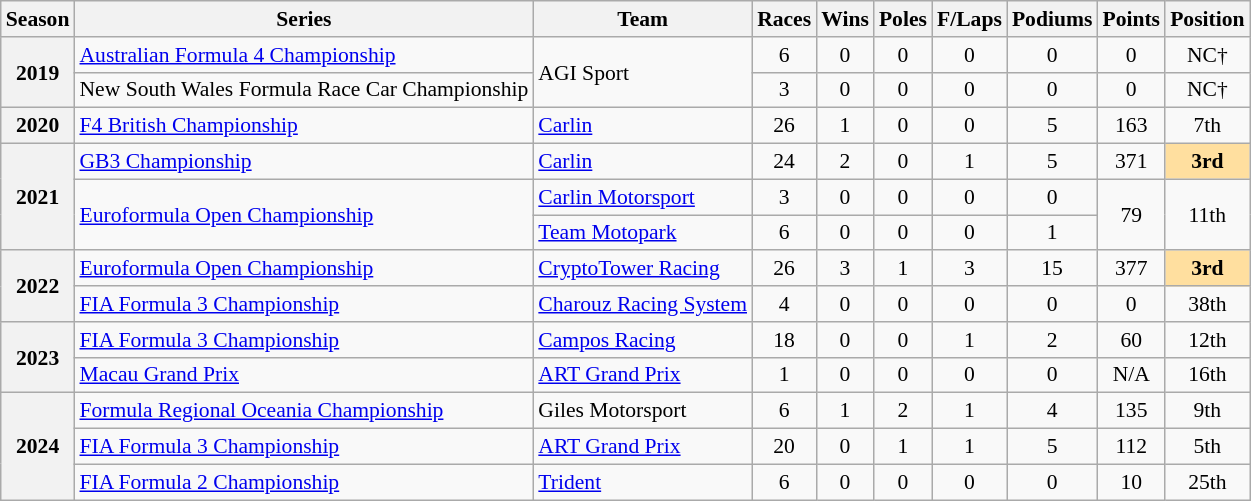<table class="wikitable" style="font-size: 90%; text-align:center">
<tr>
<th scope="col">Season</th>
<th scope="col">Series</th>
<th scope="col">Team</th>
<th scope="col">Races</th>
<th scope="col">Wins</th>
<th scope="col">Poles</th>
<th scope="col">F/Laps</th>
<th scope="col">Podiums</th>
<th scope="col">Points</th>
<th scope="col">Position</th>
</tr>
<tr>
<th scope="row" rowspan="2">2019</th>
<td style="text-align:left;"><a href='#'>Australian Formula 4 Championship</a></td>
<td style="text-align:left;" rowspan="2">AGI Sport</td>
<td>6</td>
<td>0</td>
<td>0</td>
<td>0</td>
<td>0</td>
<td>0</td>
<td>NC†</td>
</tr>
<tr>
<td style="text-align:left;">New South Wales Formula Race Car Championship</td>
<td>3</td>
<td>0</td>
<td>0</td>
<td>0</td>
<td>0</td>
<td>0</td>
<td>NC†</td>
</tr>
<tr>
<th scope="row">2020</th>
<td style="text-align:left;"><a href='#'>F4 British Championship</a></td>
<td style="text-align:left;"><a href='#'>Carlin</a></td>
<td>26</td>
<td>1</td>
<td>0</td>
<td>0</td>
<td>5</td>
<td>163</td>
<td>7th</td>
</tr>
<tr>
<th scope="row" rowspan="3">2021</th>
<td style="text-align:left;"><a href='#'>GB3 Championship</a></td>
<td style="text-align:left;"><a href='#'>Carlin</a></td>
<td>24</td>
<td>2</td>
<td>0</td>
<td>1</td>
<td>5</td>
<td>371</td>
<td style="background:#FFDF9F"><strong>3rd</strong></td>
</tr>
<tr>
<td style="text-align:left;" rowspan="2"><a href='#'>Euroformula Open Championship</a></td>
<td style="text-align:left;"><a href='#'>Carlin Motorsport</a></td>
<td>3</td>
<td>0</td>
<td>0</td>
<td>0</td>
<td>0</td>
<td rowspan="2">79</td>
<td rowspan="2">11th</td>
</tr>
<tr>
<td style="text-align:left;"><a href='#'>Team Motopark</a></td>
<td>6</td>
<td>0</td>
<td>0</td>
<td>0</td>
<td>1</td>
</tr>
<tr>
<th scope="row" rowspan="2">2022</th>
<td style="text-align:left;"><a href='#'>Euroformula Open Championship</a></td>
<td style="text-align:left;"><a href='#'>CryptoTower Racing</a></td>
<td>26</td>
<td>3</td>
<td>1</td>
<td>3</td>
<td>15</td>
<td>377</td>
<td style="background:#FFDF9F"><strong>3rd</strong></td>
</tr>
<tr>
<td style="text-align:left;"><a href='#'>FIA Formula 3 Championship</a></td>
<td style="text-align:left;"><a href='#'>Charouz Racing System</a></td>
<td>4</td>
<td>0</td>
<td>0</td>
<td>0</td>
<td>0</td>
<td>0</td>
<td>38th</td>
</tr>
<tr>
<th scope="row" rowspan="2">2023</th>
<td style="text-align:left;"><a href='#'>FIA Formula 3 Championship</a></td>
<td style="text-align:left;"><a href='#'>Campos Racing</a></td>
<td>18</td>
<td>0</td>
<td>0</td>
<td>1</td>
<td>2</td>
<td>60</td>
<td>12th</td>
</tr>
<tr>
<td style="text-align:left;"><a href='#'>Macau Grand Prix</a></td>
<td style="text-align:left;"><a href='#'>ART Grand Prix</a></td>
<td>1</td>
<td>0</td>
<td>0</td>
<td>0</td>
<td>0</td>
<td>N/A</td>
<td>16th</td>
</tr>
<tr>
<th scope="row" rowspan="3">2024</th>
<td style="text-align:left;"><a href='#'>Formula Regional Oceania Championship</a></td>
<td style="text-align:left;">Giles Motorsport</td>
<td>6</td>
<td>1</td>
<td>2</td>
<td>1</td>
<td>4</td>
<td>135</td>
<td>9th</td>
</tr>
<tr>
<td style="text-align:left;"><a href='#'>FIA Formula 3 Championship</a></td>
<td style="text-align:left;"><a href='#'>ART Grand Prix</a></td>
<td>20</td>
<td>0</td>
<td>1</td>
<td>1</td>
<td>5</td>
<td>112</td>
<td>5th</td>
</tr>
<tr>
<td style="text-align:left;"><a href='#'>FIA Formula 2 Championship</a></td>
<td style="text-align:left;"><a href='#'>Trident</a></td>
<td>6</td>
<td>0</td>
<td>0</td>
<td>0</td>
<td>0</td>
<td>10</td>
<td>25th</td>
</tr>
</table>
